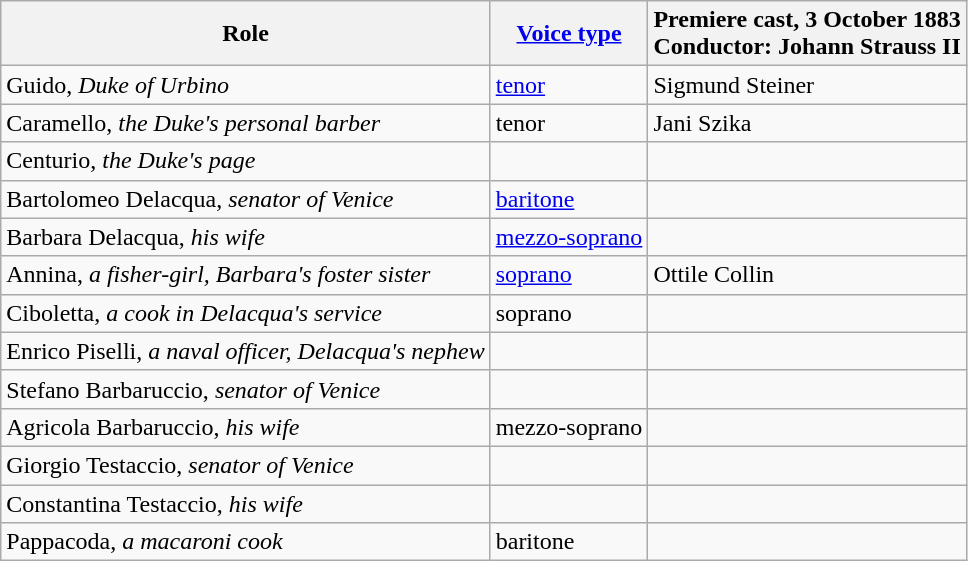<table class="wikitable">
<tr>
<th>Role</th>
<th><a href='#'>Voice type</a></th>
<th>Premiere cast, 3 October 1883<br>Conductor: Johann Strauss II</th>
</tr>
<tr>
<td>Guido, <em>Duke of Urbino</em></td>
<td><a href='#'>tenor</a></td>
<td>Sigmund Steiner</td>
</tr>
<tr>
<td>Caramello, <em>the Duke's personal barber</em></td>
<td>tenor</td>
<td>Jani Szika</td>
</tr>
<tr>
<td>Centurio, <em>the Duke's page</em></td>
<td></td>
<td></td>
</tr>
<tr>
<td>Bartolomeo Delacqua, <em>senator of Venice</em></td>
<td><a href='#'>baritone</a></td>
<td></td>
</tr>
<tr>
<td>Barbara Delacqua, <em>his wife</em></td>
<td><a href='#'>mezzo-soprano</a></td>
<td></td>
</tr>
<tr>
<td>Annina, <em>a fisher-girl, Barbara's foster sister</em></td>
<td><a href='#'>soprano</a></td>
<td>Ottile Collin</td>
</tr>
<tr>
<td>Ciboletta, <em>a cook in Delacqua's service</em></td>
<td>soprano</td>
<td></td>
</tr>
<tr>
<td>Enrico Piselli, <em>a naval officer, Delacqua's nephew</em></td>
<td></td>
<td></td>
</tr>
<tr>
<td>Stefano Barbaruccio, <em>senator of Venice</em></td>
<td></td>
<td></td>
</tr>
<tr>
<td>Agricola Barbaruccio, <em>his wife</em></td>
<td>mezzo-soprano</td>
<td></td>
</tr>
<tr>
<td>Giorgio Testaccio, <em>senator of Venice</em></td>
<td></td>
<td></td>
</tr>
<tr>
<td>Constantina Testaccio, <em>his wife</em></td>
<td></td>
<td></td>
</tr>
<tr>
<td>Pappacoda, <em>a macaroni cook</em></td>
<td>baritone</td>
<td></td>
</tr>
</table>
